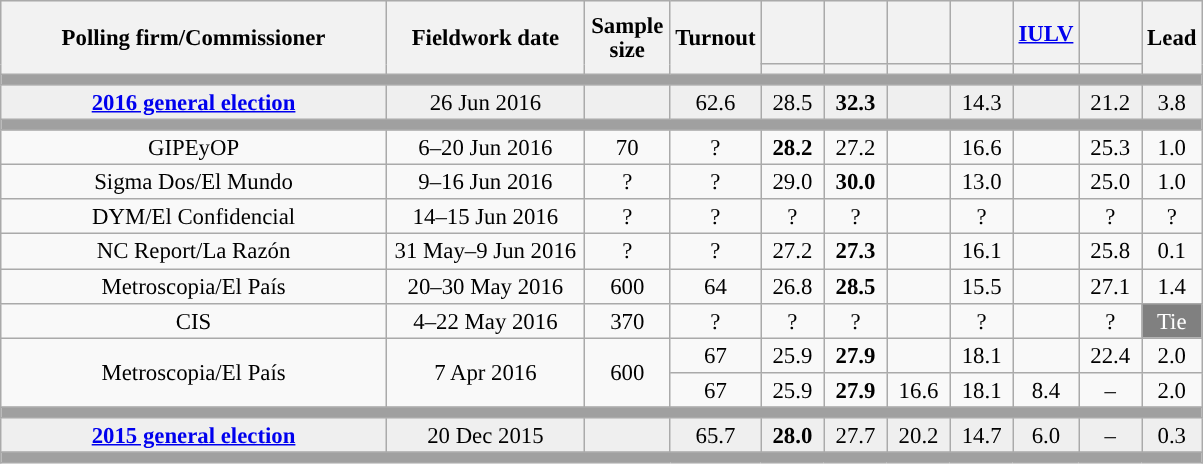<table class="wikitable collapsible collapsed" style="text-align:center; font-size:95%; line-height:16px;">
<tr style="height:42px; background-color:#E9E9E9">
<th style="width:250px;" rowspan="2">Polling firm/Commissioner</th>
<th style="width:125px;" rowspan="2">Fieldwork date</th>
<th style="width:50px;" rowspan="2">Sample size</th>
<th style="width:45px;" rowspan="2">Turnout</th>
<th style="width:35px;"></th>
<th style="width:35px;"></th>
<th style="width:35px;"></th>
<th style="width:35px;"></th>
<th style="width:35px;"><a href='#'>IULV</a></th>
<th style="width:35px;"></th>
<th style="width:30px;" rowspan="2">Lead</th>
</tr>
<tr>
<th style="color:inherit;background:"></th>
<th style="color:inherit;background:"></th>
<th style="color:inherit;background:"></th>
<th style="color:inherit;background:"></th>
<th style="color:inherit;background:"></th>
<th style="color:inherit;background:"></th>
</tr>
<tr>
<td colspan="11" style="background:#A0A0A0"></td>
</tr>
<tr style="background:#EFEFEF;">
<td><strong><a href='#'>2016 general election</a></strong></td>
<td>26 Jun 2016</td>
<td></td>
<td>62.6</td>
<td>28.5<br></td>
<td><strong>32.3</strong><br></td>
<td></td>
<td>14.3<br></td>
<td></td>
<td>21.2<br></td>
<td style="background:">3.8</td>
</tr>
<tr>
<td colspan="11" style="background:#A0A0A0"></td>
</tr>
<tr>
<td>GIPEyOP</td>
<td>6–20 Jun 2016</td>
<td>70</td>
<td>?</td>
<td><strong>28.2</strong><br></td>
<td>27.2<br></td>
<td></td>
<td>16.6<br></td>
<td></td>
<td>25.3<br></td>
<td style="background:">1.0</td>
</tr>
<tr>
<td>Sigma Dos/El Mundo</td>
<td>9–16 Jun 2016</td>
<td>?</td>
<td>?</td>
<td>29.0<br></td>
<td><strong>30.0</strong><br></td>
<td></td>
<td>13.0<br></td>
<td></td>
<td>25.0<br></td>
<td style="background:">1.0</td>
</tr>
<tr>
<td>DYM/El Confidencial</td>
<td>14–15 Jun 2016</td>
<td>?</td>
<td>?</td>
<td>?<br></td>
<td>?<br></td>
<td></td>
<td>?<br></td>
<td></td>
<td>?<br></td>
<td style="background:">?</td>
</tr>
<tr>
<td>NC Report/La Razón</td>
<td>31 May–9 Jun 2016</td>
<td>?</td>
<td>?</td>
<td>27.2<br></td>
<td><strong>27.3</strong><br></td>
<td></td>
<td>16.1<br></td>
<td></td>
<td>25.8<br></td>
<td style="background:">0.1</td>
</tr>
<tr>
<td>Metroscopia/El País</td>
<td>20–30 May 2016</td>
<td>600</td>
<td>64</td>
<td>26.8<br></td>
<td><strong>28.5</strong><br></td>
<td></td>
<td>15.5<br></td>
<td></td>
<td>27.1<br></td>
<td style="background:">1.4</td>
</tr>
<tr>
<td>CIS</td>
<td>4–22 May 2016</td>
<td>370</td>
<td>?</td>
<td>?<br></td>
<td>?<br></td>
<td></td>
<td>?<br></td>
<td></td>
<td>?<br></td>
<td style="background:gray;color:white;">Tie</td>
</tr>
<tr>
<td rowspan="2">Metroscopia/El País</td>
<td rowspan="2">7 Apr 2016</td>
<td rowspan="2">600</td>
<td>67</td>
<td>25.9<br></td>
<td><strong>27.9</strong><br></td>
<td></td>
<td>18.1<br></td>
<td></td>
<td>22.4<br></td>
<td style="background:">2.0</td>
</tr>
<tr>
<td>67</td>
<td>25.9<br></td>
<td><strong>27.9</strong><br></td>
<td>16.6<br></td>
<td>18.1<br></td>
<td>8.4<br></td>
<td>–</td>
<td style="background:">2.0</td>
</tr>
<tr>
<td colspan="11" style="background:#A0A0A0"></td>
</tr>
<tr style="background:#EFEFEF;">
<td><strong><a href='#'>2015 general election</a></strong></td>
<td>20 Dec 2015</td>
<td></td>
<td>65.7</td>
<td><strong>28.0</strong><br></td>
<td>27.7<br></td>
<td>20.2<br></td>
<td>14.7<br></td>
<td>6.0<br></td>
<td>–</td>
<td style="background:">0.3</td>
</tr>
<tr>
<td colspan="11" style="background:#A0A0A0"></td>
</tr>
</table>
